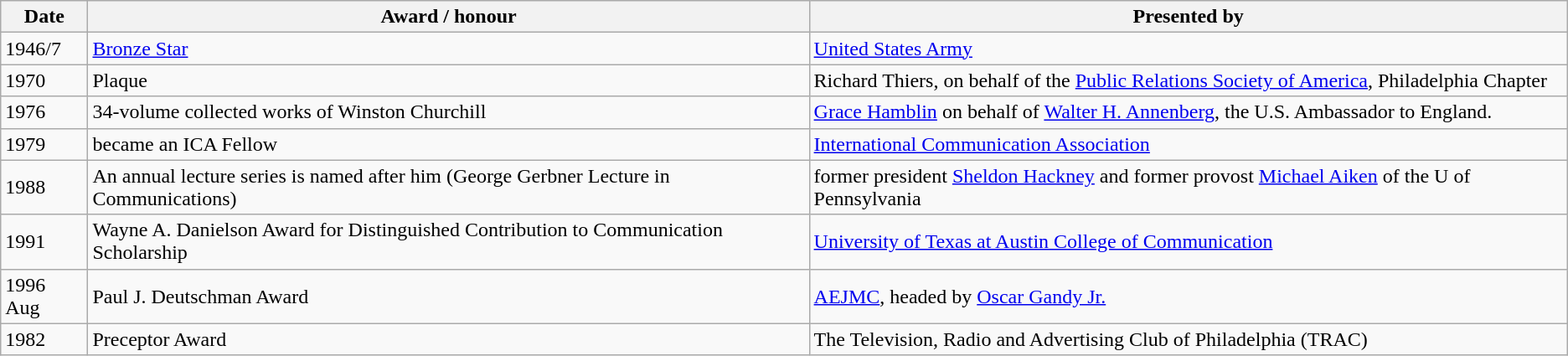<table class="wikitable">
<tr>
<th>Date</th>
<th>Award / honour</th>
<th>Presented by</th>
</tr>
<tr>
<td>1946/7</td>
<td><a href='#'>Bronze Star</a></td>
<td><a href='#'>United States Army</a></td>
</tr>
<tr>
<td>1970</td>
<td>Plaque</td>
<td>Richard Thiers, on behalf of the <a href='#'>Public Relations Society of America</a>, Philadelphia Chapter</td>
</tr>
<tr>
<td>1976</td>
<td>34-volume collected works of Winston Churchill</td>
<td><a href='#'>Grace Hamblin</a> on behalf of <a href='#'>Walter H. Annenberg</a>, the U.S. Ambassador to England.</td>
</tr>
<tr>
<td>1979</td>
<td>became an ICA Fellow</td>
<td><a href='#'>International Communication Association</a></td>
</tr>
<tr>
<td>1988</td>
<td>An annual lecture series is named after him (George Gerbner Lecture in Communications)</td>
<td>former president <a href='#'>Sheldon Hackney</a> and former provost <a href='#'>Michael Aiken</a> of the U of Pennsylvania</td>
</tr>
<tr>
<td>1991</td>
<td>Wayne A. Danielson Award for Distinguished Contribution to Communication Scholarship</td>
<td><a href='#'>University of Texas at Austin College of Communication</a></td>
</tr>
<tr>
<td>1996 Aug</td>
<td>Paul J. Deutschman Award</td>
<td><a href='#'>AEJMC</a>, headed by <a href='#'>Oscar Gandy Jr.</a></td>
</tr>
<tr>
<td>1982</td>
<td>Preceptor Award</td>
<td>The Television, Radio and Advertising Club of Philadelphia (TRAC)</td>
</tr>
</table>
